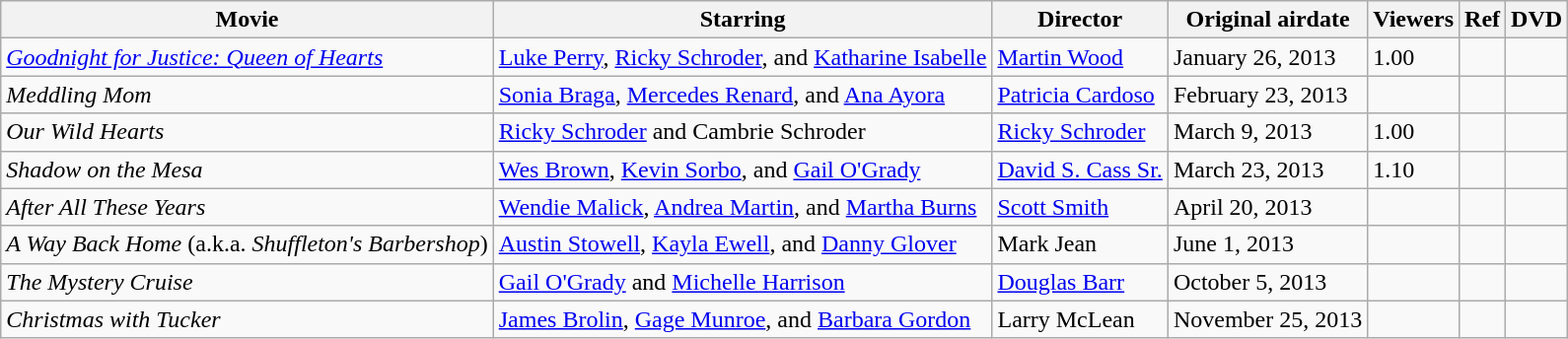<table class="wikitable sortable">
<tr>
<th class="unsortable" scope="col">Movie</th>
<th class="unsortable" scope="col">Starring</th>
<th class="unsortable" scope="col">Director</th>
<th class="unsortable" scope="col">Original airdate</th>
<th scope="col">Viewers</th>
<th class="unsortable" scope="col">Ref</th>
<th class="unsortable" scope="col">DVD</th>
</tr>
<tr>
<td><em><a href='#'>Goodnight for Justice: Queen of Hearts</a></em></td>
<td><a href='#'>Luke Perry</a>, <a href='#'>Ricky Schroder</a>, and <a href='#'>Katharine Isabelle</a></td>
<td><a href='#'>Martin Wood</a></td>
<td>January 26, 2013</td>
<td>1.00</td>
<td></td>
<td></td>
</tr>
<tr>
<td><em>Meddling Mom</em></td>
<td><a href='#'>Sonia Braga</a>, <a href='#'>Mercedes Renard</a>, and <a href='#'>Ana Ayora</a></td>
<td><a href='#'>Patricia Cardoso</a></td>
<td>February 23, 2013</td>
<td></td>
<td></td>
<td></td>
</tr>
<tr>
<td><em>Our Wild Hearts</em></td>
<td><a href='#'>Ricky Schroder</a> and Cambrie Schroder</td>
<td><a href='#'>Ricky Schroder</a></td>
<td>March 9, 2013</td>
<td>1.00</td>
<td></td>
<td></td>
</tr>
<tr>
<td><em>Shadow on the Mesa</em></td>
<td><a href='#'>Wes Brown</a>, <a href='#'>Kevin Sorbo</a>, and <a href='#'>Gail O'Grady</a></td>
<td><a href='#'>David S. Cass Sr.</a></td>
<td>March 23, 2013</td>
<td>1.10</td>
<td></td>
<td></td>
</tr>
<tr>
<td><em>After All These Years</em></td>
<td><a href='#'>Wendie Malick</a>, <a href='#'>Andrea Martin</a>, and <a href='#'>Martha Burns</a></td>
<td><a href='#'>Scott Smith</a></td>
<td>April 20, 2013</td>
<td></td>
<td></td>
<td></td>
</tr>
<tr>
<td><em>A Way Back Home</em> (a.k.a. <em>Shuffleton's Barbershop</em>)</td>
<td><a href='#'>Austin Stowell</a>, <a href='#'>Kayla Ewell</a>, and <a href='#'>Danny Glover</a></td>
<td>Mark Jean</td>
<td>June 1, 2013</td>
<td></td>
<td></td>
<td></td>
</tr>
<tr>
<td><em>The Mystery Cruise</em></td>
<td><a href='#'>Gail O'Grady</a> and <a href='#'>Michelle Harrison</a></td>
<td><a href='#'>Douglas Barr</a></td>
<td>October 5, 2013</td>
<td></td>
<td></td>
<td></td>
</tr>
<tr>
<td><em>Christmas with Tucker</em></td>
<td><a href='#'>James Brolin</a>, <a href='#'>Gage Munroe</a>, and <a href='#'>Barbara Gordon</a></td>
<td>Larry McLean</td>
<td>November 25, 2013</td>
<td></td>
<td></td>
<td></td>
</tr>
</table>
